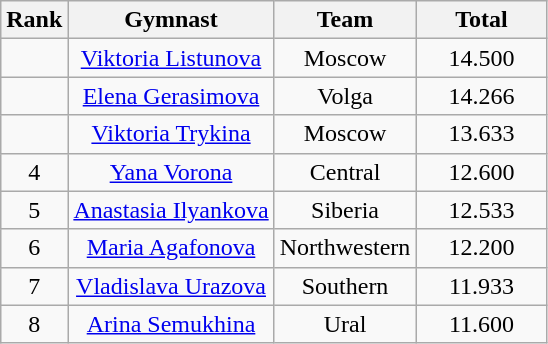<table class="wikitable" style="text-align:center">
<tr>
<th>Rank</th>
<th>Gymnast</th>
<th>Team</th>
<th style="width:5em">Total</th>
</tr>
<tr>
<td></td>
<td><a href='#'>Viktoria Listunova</a></td>
<td>Moscow</td>
<td>14.500</td>
</tr>
<tr>
<td></td>
<td><a href='#'>Elena Gerasimova</a></td>
<td>Volga</td>
<td>14.266</td>
</tr>
<tr>
<td></td>
<td><a href='#'>Viktoria Trykina</a></td>
<td>Moscow</td>
<td>13.633</td>
</tr>
<tr>
<td>4</td>
<td><a href='#'>Yana Vorona</a></td>
<td>Central</td>
<td>12.600</td>
</tr>
<tr>
<td>5</td>
<td><a href='#'>Anastasia Ilyankova</a></td>
<td>Siberia</td>
<td>12.533</td>
</tr>
<tr>
<td>6</td>
<td><a href='#'>Maria Agafonova</a></td>
<td>Northwestern</td>
<td>12.200</td>
</tr>
<tr>
<td>7</td>
<td><a href='#'>Vladislava Urazova</a></td>
<td>Southern</td>
<td>11.933</td>
</tr>
<tr>
<td>8</td>
<td><a href='#'>Arina Semukhina</a></td>
<td>Ural</td>
<td>11.600</td>
</tr>
</table>
